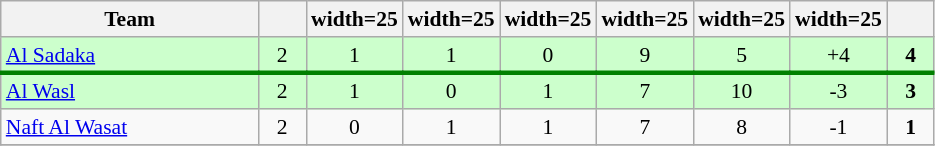<table class="wikitable" style="text-align: center; font-size: 90%;">
<tr>
<th width="165">Team</th>
<th width=25></th>
<th>width=25</th>
<th>width=25</th>
<th>width=25</th>
<th>width=25</th>
<th>width=25</th>
<th>width=25</th>
<th width=25></th>
</tr>
<tr align=center bgcolor="ccffcc">
<td style="text-align:left;"> <a href='#'>Al Sadaka</a></td>
<td>2</td>
<td>1</td>
<td>1</td>
<td>0</td>
<td>9</td>
<td>5</td>
<td>+4</td>
<td><strong>4</strong></td>
</tr>
<tr style="border-bottom:3px solid green;">
</tr>
<tr align=center bgcolor="ccffcc">
<td style="text-align:left;"> <a href='#'>Al Wasl</a></td>
<td>2</td>
<td>1</td>
<td>0</td>
<td>1</td>
<td>7</td>
<td>10</td>
<td>-3</td>
<td><strong>3</strong></td>
</tr>
<tr>
<td style="text-align:left;"> <a href='#'>Naft Al Wasat</a></td>
<td>2</td>
<td>0</td>
<td>1</td>
<td>1</td>
<td>7</td>
<td>8</td>
<td>-1</td>
<td><strong>1</strong></td>
</tr>
<tr>
</tr>
</table>
